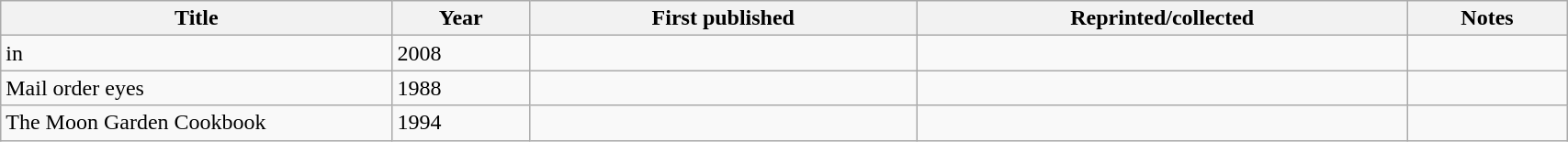<table class='wikitable sortable' width='90%'>
<tr>
<th width=25%>Title</th>
<th>Year</th>
<th>First published</th>
<th>Reprinted/collected</th>
<th>Notes</th>
</tr>
<tr>
<td> in </td>
<td>2008</td>
<td></td>
<td></td>
<td></td>
</tr>
<tr>
<td>Mail order eyes</td>
<td>1988</td>
<td></td>
<td></td>
<td></td>
</tr>
<tr>
<td data-sort-value="Moon Garden Cookbook">The Moon Garden Cookbook</td>
<td>1994</td>
<td></td>
<td></td>
<td></td>
</tr>
</table>
